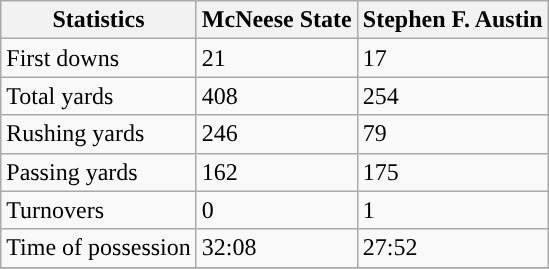<table class="wikitable">
<tr>
<th>Statistics</th>
<th>McNeese State</th>
<th>Stephen F. Austin</th>
</tr>
<tr>
<td>First downs</td>
<td>21</td>
<td>17</td>
</tr>
<tr>
<td>Total yards</td>
<td>408</td>
<td>254</td>
</tr>
<tr>
<td>Rushing yards</td>
<td>246</td>
<td>79</td>
</tr>
<tr>
<td>Passing yards</td>
<td>162</td>
<td>175</td>
</tr>
<tr>
<td>Turnovers</td>
<td>0</td>
<td>1</td>
</tr>
<tr>
<td>Time of possession</td>
<td>32:08</td>
<td>27:52</td>
</tr>
<tr>
</tr>
</table>
